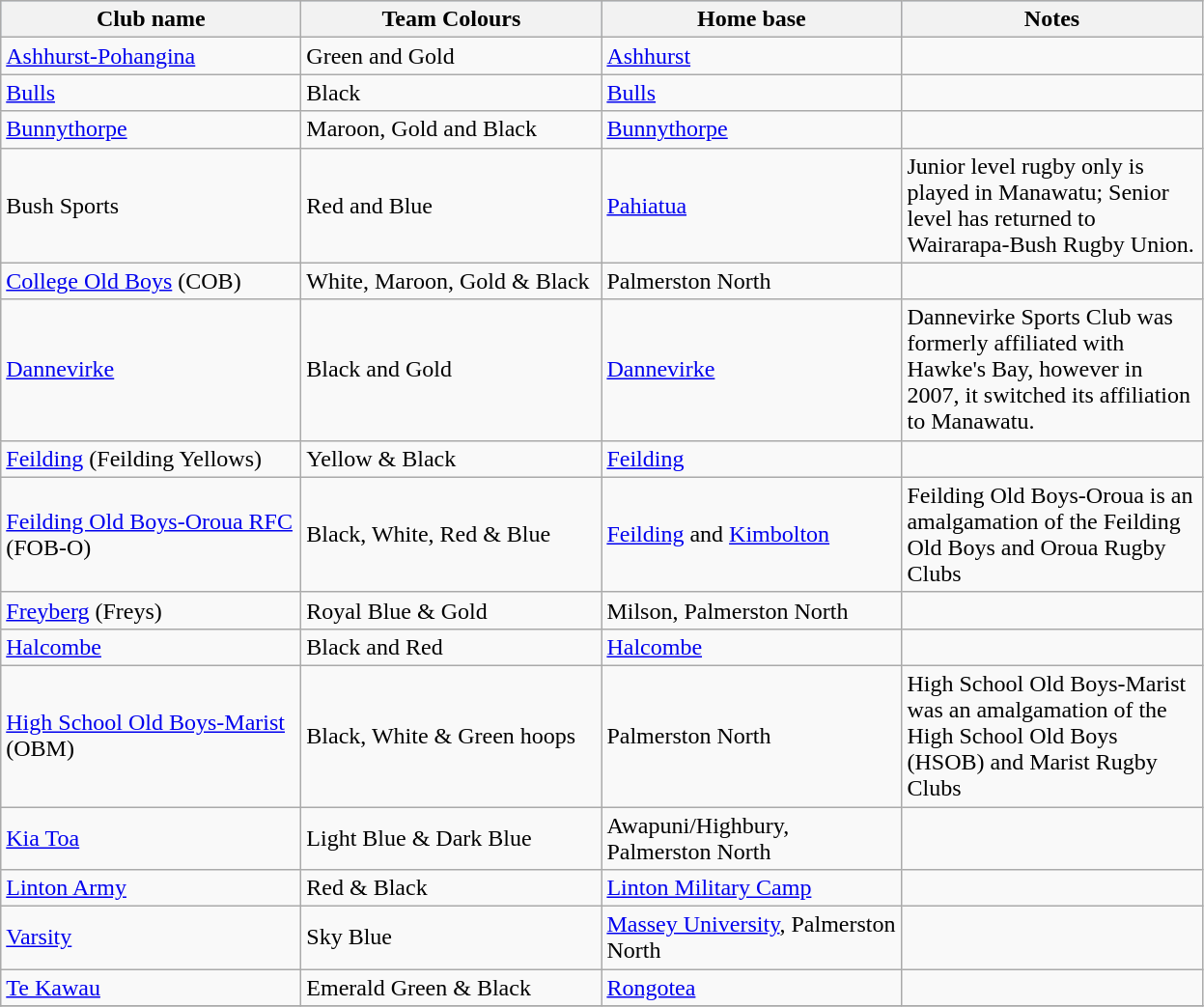<table class = "wikitable sortable" | border="1" cellpadding="0" style="border-collapse:collapse; font-size:100%">
<tr bgcolor="LightSteelBlue" align="center">
<th width="200px"><strong>Club name</strong><br></th>
<th width="200px"><strong>Team Colours</strong> <br></th>
<th width="200px"><strong>Home base</strong></th>
<th width="200px"><strong>Notes</strong> <br></th>
</tr>
<tr>
<td><a href='#'>Ashhurst-Pohangina</a></td>
<td>Green and Gold</td>
<td><a href='#'>Ashhurst</a></td>
<td></td>
</tr>
<tr>
<td><a href='#'>Bulls</a></td>
<td>Black</td>
<td><a href='#'>Bulls</a></td>
<td></td>
</tr>
<tr>
<td><a href='#'>Bunnythorpe</a></td>
<td>Maroon, Gold and Black</td>
<td><a href='#'>Bunnythorpe</a></td>
<td></td>
</tr>
<tr>
<td>Bush Sports</td>
<td>Red and Blue</td>
<td><a href='#'>Pahiatua</a></td>
<td>Junior level rugby only is played in Manawatu; Senior level has returned to Wairarapa-Bush Rugby Union.</td>
</tr>
<tr>
<td><a href='#'>College Old Boys</a> (COB)</td>
<td>White, Maroon, Gold & Black</td>
<td>Palmerston North</td>
<td></td>
</tr>
<tr>
<td><a href='#'>Dannevirke</a></td>
<td>Black and Gold</td>
<td><a href='#'>Dannevirke</a></td>
<td>Dannevirke Sports Club was formerly affiliated with Hawke's Bay, however in 2007, it switched its affiliation to Manawatu.</td>
</tr>
<tr>
<td><a href='#'>Feilding</a> (Feilding Yellows)</td>
<td>Yellow & Black</td>
<td><a href='#'>Feilding</a></td>
<td></td>
</tr>
<tr>
<td><a href='#'>Feilding Old Boys-Oroua RFC</a> (FOB-O)</td>
<td>Black, White, Red & Blue</td>
<td><a href='#'>Feilding</a> and <a href='#'>Kimbolton</a></td>
<td>Feilding Old Boys-Oroua is an amalgamation of the Feilding Old Boys and Oroua Rugby Clubs</td>
</tr>
<tr>
<td><a href='#'>Freyberg</a> (Freys)</td>
<td>Royal Blue & Gold</td>
<td>Milson, Palmerston North</td>
<td></td>
</tr>
<tr>
<td><a href='#'>Halcombe</a></td>
<td>Black and Red</td>
<td><a href='#'>Halcombe</a></td>
<td></td>
</tr>
<tr>
<td><a href='#'>High School Old Boys-Marist</a> (OBM)</td>
<td>Black, White & Green hoops</td>
<td>Palmerston North</td>
<td>High School Old Boys-Marist was an amalgamation of the High School Old Boys (HSOB) and Marist Rugby Clubs</td>
</tr>
<tr>
<td><a href='#'>Kia Toa</a></td>
<td>Light Blue & Dark Blue</td>
<td>Awapuni/Highbury, Palmerston North</td>
<td></td>
</tr>
<tr>
<td><a href='#'>Linton Army</a></td>
<td>Red & Black</td>
<td><a href='#'>Linton Military Camp</a></td>
<td></td>
</tr>
<tr>
<td><a href='#'>Varsity</a></td>
<td>Sky Blue</td>
<td><a href='#'>Massey University</a>, Palmerston North</td>
<td></td>
</tr>
<tr>
<td><a href='#'>Te Kawau</a></td>
<td>Emerald Green & Black</td>
<td><a href='#'>Rongotea</a></td>
<td></td>
</tr>
<tr>
</tr>
</table>
